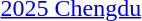<table>
<tr>
<td><a href='#'>2025 Chengdu</a><br></td>
<td></td>
<td></td>
<td></td>
</tr>
</table>
